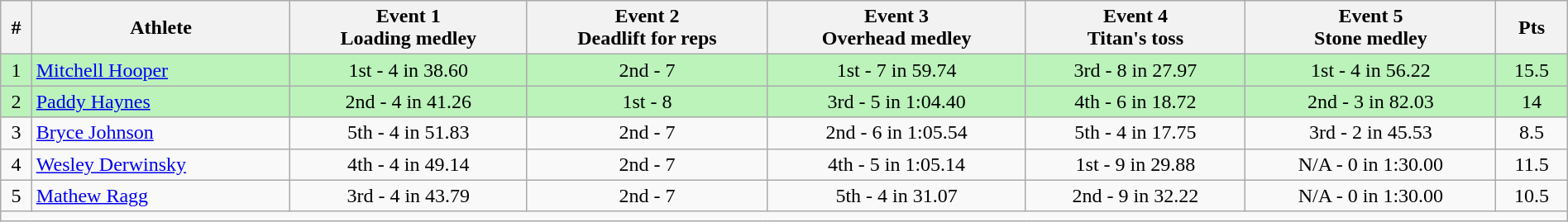<table class="wikitable sortable" style="text-align:center;width: 100%;">
<tr>
<th scope="col">#</th>
<th scope="col">Athlete</th>
<th scope="col">Event 1<br>Loading medley</th>
<th scope="col">Event 2<br>Deadlift for reps</th>
<th scope="col">Event 3<br>Overhead medley</th>
<th scope="col">Event 4<br>Titan's toss</th>
<th scope="col">Event 5<br>Stone medley</th>
<th scope="col">Pts</th>
</tr>
<tr bgcolor=bbf3bb>
<td>1</td>
<td align="left"> <a href='#'>Mitchell Hooper</a></td>
<td>1st - 4 in 38.60</td>
<td>2nd - 7</td>
<td>1st - 7 in 59.74</td>
<td>3rd - 8 in 27.97</td>
<td>1st - 4 in 56.22</td>
<td>15.5</td>
</tr>
<tr bgcolor=bbf3bb>
<td>2</td>
<td align="left"> <a href='#'>Paddy Haynes</a></td>
<td>2nd - 4 in 41.26</td>
<td>1st - 8</td>
<td>3rd - 5 in 1:04.40</td>
<td>4th - 6 in 18.72</td>
<td>2nd - 3 in 82.03</td>
<td>14</td>
</tr>
<tr>
<td>3</td>
<td align="left"> <a href='#'>Bryce Johnson</a></td>
<td>5th - 4 in 51.83</td>
<td>2nd - 7</td>
<td>2nd - 6 in 1:05.54</td>
<td>5th - 4 in 17.75</td>
<td>3rd - 2 in 45.53</td>
<td>8.5</td>
</tr>
<tr>
<td>4</td>
<td align="left"> <a href='#'>Wesley Derwinsky</a></td>
<td>4th - 4 in 49.14</td>
<td>2nd - 7</td>
<td>4th - 5 in 1:05.14</td>
<td>1st - 9 in 29.88</td>
<td>N/A - 0 in 1:30.00</td>
<td>11.5</td>
</tr>
<tr>
<td>5</td>
<td align="left"> <a href='#'>Mathew Ragg</a></td>
<td>3rd - 4 in 43.79</td>
<td>2nd - 7</td>
<td>5th - 4 in 31.07</td>
<td>2nd - 9 in 32.22</td>
<td>N/A - 0 in 1:30.00</td>
<td>10.5</td>
</tr>
<tr class="sortbottom">
<td colspan="8"></td>
</tr>
</table>
